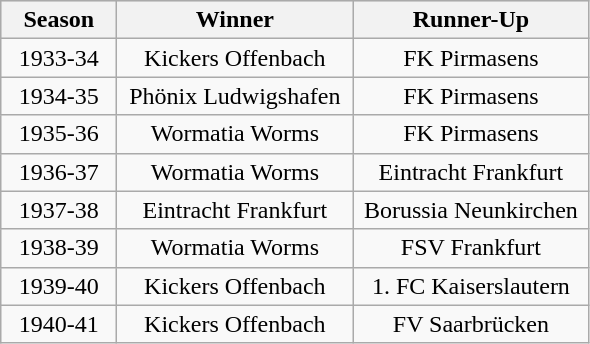<table class="wikitable">
<tr align="center" bgcolor="#dfdfdf">
<th width="70">Season</th>
<th width="150">Winner</th>
<th width="150">Runner-Up</th>
</tr>
<tr align="center">
<td>1933-34</td>
<td>Kickers Offenbach</td>
<td>FK Pirmasens</td>
</tr>
<tr align="center">
<td>1934-35</td>
<td>Phönix Ludwigshafen</td>
<td>FK Pirmasens</td>
</tr>
<tr align="center">
<td>1935-36</td>
<td>Wormatia Worms</td>
<td>FK Pirmasens</td>
</tr>
<tr align="center">
<td>1936-37</td>
<td>Wormatia Worms</td>
<td>Eintracht Frankfurt</td>
</tr>
<tr align="center">
<td>1937-38</td>
<td>Eintracht Frankfurt</td>
<td>Borussia Neunkirchen</td>
</tr>
<tr align="center">
<td>1938-39</td>
<td>Wormatia Worms</td>
<td>FSV Frankfurt</td>
</tr>
<tr align="center">
<td>1939-40</td>
<td>Kickers Offenbach</td>
<td>1. FC Kaiserslautern</td>
</tr>
<tr align="center">
<td>1940-41</td>
<td>Kickers Offenbach</td>
<td>FV Saarbrücken</td>
</tr>
</table>
